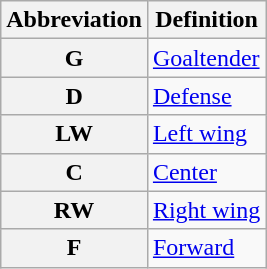<table class="wikitable">
<tr>
<th scope="col">Abbreviation</th>
<th scope="col">Definition</th>
</tr>
<tr>
<th scope="row">G</th>
<td><a href='#'>Goaltender</a></td>
</tr>
<tr>
<th scope="row">D</th>
<td><a href='#'>Defense</a></td>
</tr>
<tr>
<th scope="row">LW</th>
<td><a href='#'>Left wing</a></td>
</tr>
<tr>
<th scope="row">C</th>
<td><a href='#'>Center</a></td>
</tr>
<tr>
<th scope="row">RW</th>
<td><a href='#'>Right wing</a></td>
</tr>
<tr>
<th scope="row">F</th>
<td><a href='#'>Forward</a></td>
</tr>
</table>
